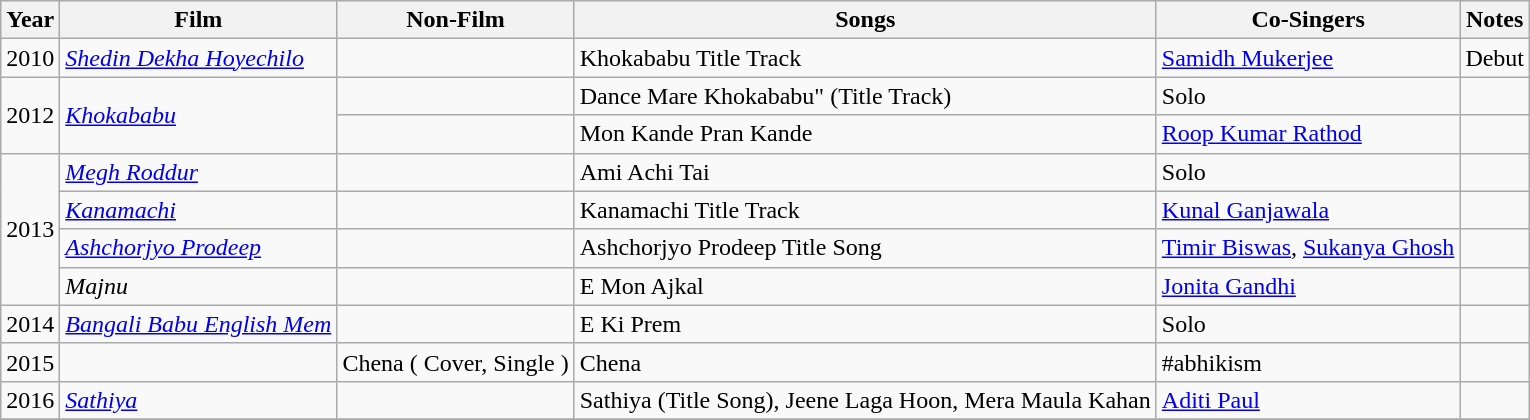<table class="wikitable sortable">
<tr>
<th>Year</th>
<th>Film</th>
<th>Non-Film</th>
<th>Songs</th>
<th>Co-Singers</th>
<th>Notes</th>
</tr>
<tr>
<td>2010</td>
<td><em><a href='#'>Shedin Dekha Hoyechilo</a></em></td>
<td></td>
<td>Khokababu Title Track</td>
<td><a href='#'>Samidh Mukerjee</a></td>
<td>Debut</td>
</tr>
<tr>
<td rowspan="2">2012</td>
<td rowspan="2"><em><a href='#'>Khokababu</a></em></td>
<td></td>
<td>Dance Mare Khokababu" (Title Track)</td>
<td>Solo</td>
<td></td>
</tr>
<tr>
<td></td>
<td>Mon Kande Pran Kande</td>
<td><a href='#'>Roop Kumar Rathod</a></td>
<td></td>
</tr>
<tr>
<td rowspan="4">2013</td>
<td><em><a href='#'>Megh Roddur</a></em></td>
<td></td>
<td>Ami Achi Tai</td>
<td>Solo</td>
<td></td>
</tr>
<tr>
<td><em><a href='#'>Kanamachi</a></em></td>
<td></td>
<td>Kanamachi Title Track</td>
<td><a href='#'>Kunal Ganjawala</a></td>
<td></td>
</tr>
<tr>
<td><em><a href='#'>Ashchorjyo Prodeep</a></em></td>
<td></td>
<td>Ashchorjyo Prodeep Title Song</td>
<td><a href='#'>Timir Biswas</a>, <a href='#'>Sukanya Ghosh</a></td>
<td></td>
</tr>
<tr>
<td><em>Majnu</em></td>
<td></td>
<td>E Mon Ajkal</td>
<td><a href='#'>Jonita Gandhi</a></td>
<td></td>
</tr>
<tr>
<td>2014</td>
<td><em><a href='#'>Bangali Babu English Mem</a></em></td>
<td></td>
<td>E Ki Prem</td>
<td>Solo</td>
<td></td>
</tr>
<tr>
<td>2015</td>
<td><em> </em></td>
<td>Chena ( Cover, Single )</td>
<td>Chena</td>
<td>#abhikism</td>
<td></td>
</tr>
<tr>
<td>2016</td>
<td><em><a href='#'>Sathiya</a></em></td>
<td></td>
<td>Sathiya (Title Song), Jeene Laga Hoon, Mera Maula Kahan</td>
<td><a href='#'>Aditi Paul</a></td>
<td></td>
</tr>
<tr>
</tr>
</table>
